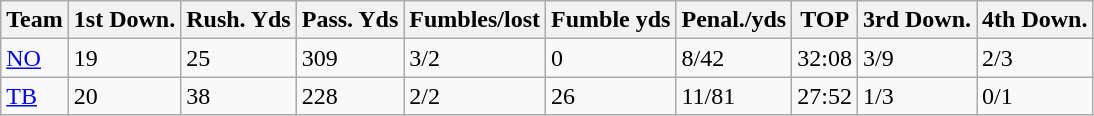<table class="wikitable sortable">
<tr>
<th>Team</th>
<th>1st Down.</th>
<th>Rush. Yds</th>
<th>Pass. Yds</th>
<th>Fumbles/lost</th>
<th>Fumble yds</th>
<th>Penal./yds</th>
<th>TOP</th>
<th>3rd Down.</th>
<th>4th Down.</th>
</tr>
<tr>
<td><a href='#'>NO</a></td>
<td>19</td>
<td>25</td>
<td>309</td>
<td>3/2</td>
<td>0</td>
<td>8/42</td>
<td>32:08</td>
<td>3/9</td>
<td>2/3</td>
</tr>
<tr>
<td><a href='#'>TB</a></td>
<td>20</td>
<td>38</td>
<td>228</td>
<td>2/2</td>
<td>26</td>
<td>11/81</td>
<td>27:52</td>
<td>1/3</td>
<td>0/1</td>
</tr>
</table>
